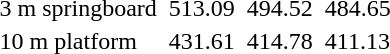<table>
<tr>
<td>3 m springboard</td>
<td></td>
<td>513.09</td>
<td></td>
<td>494.52</td>
<td></td>
<td>484.65</td>
</tr>
<tr>
<td>10 m platform</td>
<td></td>
<td>431.61</td>
<td></td>
<td>414.78</td>
<td></td>
<td>411.13</td>
</tr>
</table>
